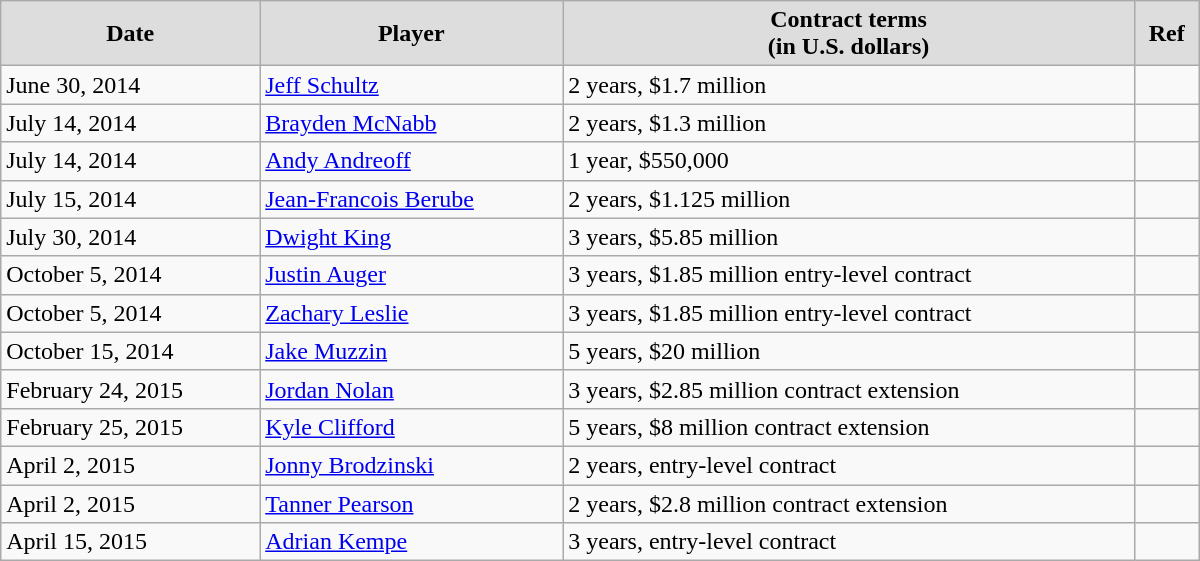<table class="wikitable" style="border-collapse: collapse; width: 50em; padding: 3;">
<tr align="center" bgcolor="#dddddd">
<td><strong>Date</strong></td>
<td><strong>Player</strong></td>
<td><strong>Contract terms</strong><br><strong>(in U.S. dollars)</strong></td>
<td><strong>Ref</strong></td>
</tr>
<tr>
<td>June 30, 2014</td>
<td><a href='#'>Jeff Schultz</a></td>
<td>2 years, $1.7 million</td>
<td></td>
</tr>
<tr>
<td>July 14, 2014</td>
<td><a href='#'>Brayden McNabb</a></td>
<td>2 years, $1.3 million</td>
<td></td>
</tr>
<tr>
<td>July 14, 2014</td>
<td><a href='#'>Andy Andreoff</a></td>
<td>1 year, $550,000</td>
<td></td>
</tr>
<tr>
<td>July 15, 2014</td>
<td><a href='#'>Jean-Francois Berube</a></td>
<td>2 years, $1.125 million</td>
<td></td>
</tr>
<tr>
<td>July 30, 2014</td>
<td><a href='#'>Dwight King</a></td>
<td>3 years, $5.85 million</td>
<td></td>
</tr>
<tr>
<td>October 5, 2014</td>
<td><a href='#'>Justin Auger</a></td>
<td>3 years, $1.85 million entry-level contract</td>
<td></td>
</tr>
<tr>
<td>October 5, 2014</td>
<td><a href='#'>Zachary Leslie</a></td>
<td>3 years, $1.85 million entry-level contract</td>
<td></td>
</tr>
<tr>
<td>October 15, 2014</td>
<td><a href='#'>Jake Muzzin</a></td>
<td>5 years, $20 million</td>
<td></td>
</tr>
<tr>
<td>February 24, 2015</td>
<td><a href='#'>Jordan Nolan</a></td>
<td>3 years, $2.85 million contract extension</td>
<td></td>
</tr>
<tr>
<td>February 25, 2015</td>
<td><a href='#'>Kyle Clifford</a></td>
<td>5 years, $8 million contract extension</td>
<td></td>
</tr>
<tr>
<td>April 2, 2015</td>
<td><a href='#'>Jonny Brodzinski</a></td>
<td>2 years, entry-level contract</td>
<td></td>
</tr>
<tr>
<td>April 2, 2015</td>
<td><a href='#'>Tanner Pearson</a></td>
<td>2 years, $2.8 million contract extension</td>
<td></td>
</tr>
<tr>
<td>April 15, 2015</td>
<td><a href='#'>Adrian Kempe</a></td>
<td>3 years, entry-level contract</td>
<td></td>
</tr>
</table>
